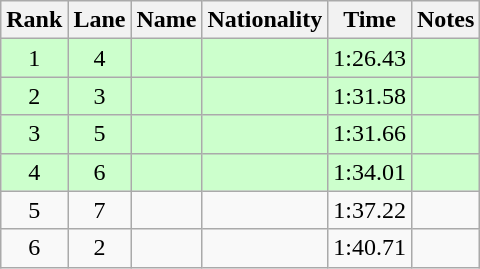<table class="wikitable sortable" style="text-align:center">
<tr>
<th>Rank</th>
<th>Lane</th>
<th>Name</th>
<th>Nationality</th>
<th>Time</th>
<th>Notes</th>
</tr>
<tr bgcolor=ccffcc>
<td>1</td>
<td>4</td>
<td align=left></td>
<td align=left></td>
<td>1:26.43</td>
<td><strong></strong></td>
</tr>
<tr bgcolor=ccffcc>
<td>2</td>
<td>3</td>
<td align=left></td>
<td align=left></td>
<td>1:31.58</td>
<td><strong></strong></td>
</tr>
<tr bgcolor=ccffcc>
<td>3</td>
<td>5</td>
<td align=left></td>
<td align=left></td>
<td>1:31.66</td>
<td><strong></strong></td>
</tr>
<tr bgcolor=ccffcc>
<td>4</td>
<td>6</td>
<td align=left></td>
<td align=left></td>
<td>1:34.01</td>
<td><strong></strong></td>
</tr>
<tr>
<td>5</td>
<td>7</td>
<td align=left></td>
<td align=left></td>
<td>1:37.22</td>
<td></td>
</tr>
<tr>
<td>6</td>
<td>2</td>
<td align=left></td>
<td align=left></td>
<td>1:40.71</td>
<td></td>
</tr>
</table>
